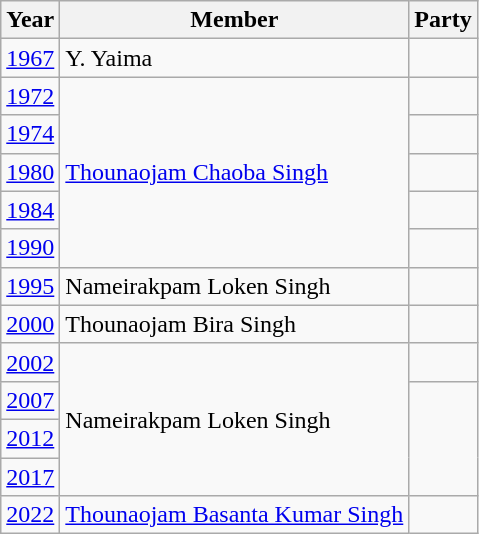<table class="wikitable sortable">
<tr>
<th>Year</th>
<th>Member</th>
<th colspan="2">Party</th>
</tr>
<tr>
<td><a href='#'>1967</a></td>
<td>Y. Yaima</td>
<td></td>
</tr>
<tr>
<td><a href='#'>1972</a></td>
<td rowspan=5><a href='#'>Thounaojam Chaoba Singh</a></td>
<td></td>
</tr>
<tr>
<td><a href='#'>1974</a></td>
</tr>
<tr>
<td><a href='#'>1980</a></td>
<td></td>
</tr>
<tr>
<td><a href='#'>1984</a></td>
<td></td>
</tr>
<tr>
<td><a href='#'>1990</a></td>
</tr>
<tr>
<td><a href='#'>1995</a></td>
<td>Nameirakpam Loken Singh</td>
<td></td>
</tr>
<tr>
<td><a href='#'>2000</a></td>
<td>Thounaojam Bira Singh</td>
<td></td>
</tr>
<tr>
<td><a href='#'>2002</a></td>
<td rowspan=4>Nameirakpam Loken Singh</td>
<td></td>
</tr>
<tr>
<td><a href='#'>2007</a></td>
</tr>
<tr>
<td><a href='#'>2012</a></td>
</tr>
<tr>
<td><a href='#'>2017</a></td>
</tr>
<tr>
<td><a href='#'>2022</a></td>
<td><a href='#'>Thounaojam Basanta Kumar Singh</a></td>
<td></td>
</tr>
</table>
